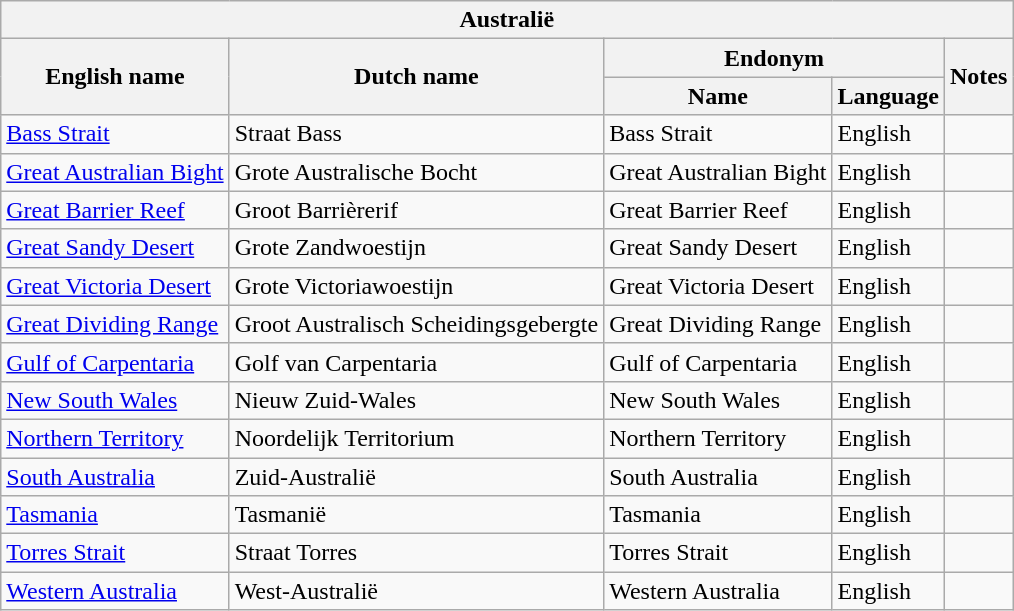<table class="wikitable sortable">
<tr>
<th colspan="5"> Australië</th>
</tr>
<tr>
<th rowspan="2">English name</th>
<th rowspan="2">Dutch name</th>
<th colspan="2">Endonym</th>
<th rowspan="2">Notes</th>
</tr>
<tr>
<th>Name</th>
<th>Language</th>
</tr>
<tr>
<td><a href='#'>Bass Strait</a></td>
<td>Straat Bass</td>
<td>Bass Strait</td>
<td>English</td>
<td></td>
</tr>
<tr>
<td><a href='#'>Great Australian Bight</a></td>
<td>Grote Australische Bocht</td>
<td>Great Australian Bight</td>
<td>English</td>
<td></td>
</tr>
<tr>
<td><a href='#'>Great Barrier Reef</a></td>
<td>Groot Barrièrerif</td>
<td>Great Barrier Reef</td>
<td>English</td>
<td></td>
</tr>
<tr>
<td><a href='#'>Great Sandy Desert</a></td>
<td>Grote Zandwoestijn</td>
<td>Great Sandy Desert</td>
<td>English</td>
<td></td>
</tr>
<tr>
<td><a href='#'>Great Victoria Desert</a></td>
<td>Grote Victoriawoestijn</td>
<td>Great Victoria Desert</td>
<td>English</td>
<td></td>
</tr>
<tr>
<td><a href='#'>Great Dividing Range</a></td>
<td>Groot Australisch Scheidingsgebergte</td>
<td>Great Dividing Range</td>
<td>English</td>
<td></td>
</tr>
<tr>
<td><a href='#'>Gulf of Carpentaria</a></td>
<td>Golf van Carpentaria</td>
<td>Gulf of Carpentaria</td>
<td>English</td>
<td></td>
</tr>
<tr>
<td><a href='#'>New South Wales</a></td>
<td>Nieuw Zuid-Wales</td>
<td>New South Wales</td>
<td>English</td>
<td></td>
</tr>
<tr>
<td><a href='#'>Northern Territory</a></td>
<td>Noordelijk Territorium</td>
<td>Northern Territory</td>
<td>English</td>
<td></td>
</tr>
<tr>
<td><a href='#'>South Australia</a></td>
<td>Zuid-Australië</td>
<td>South Australia</td>
<td>English</td>
<td></td>
</tr>
<tr>
<td><a href='#'>Tasmania</a></td>
<td>Tasmanië</td>
<td>Tasmania</td>
<td>English</td>
<td></td>
</tr>
<tr>
<td><a href='#'>Torres Strait</a></td>
<td>Straat Torres</td>
<td>Torres Strait</td>
<td>English</td>
<td></td>
</tr>
<tr>
<td><a href='#'>Western Australia</a></td>
<td>West-Australië</td>
<td>Western Australia</td>
<td>English</td>
<td></td>
</tr>
</table>
